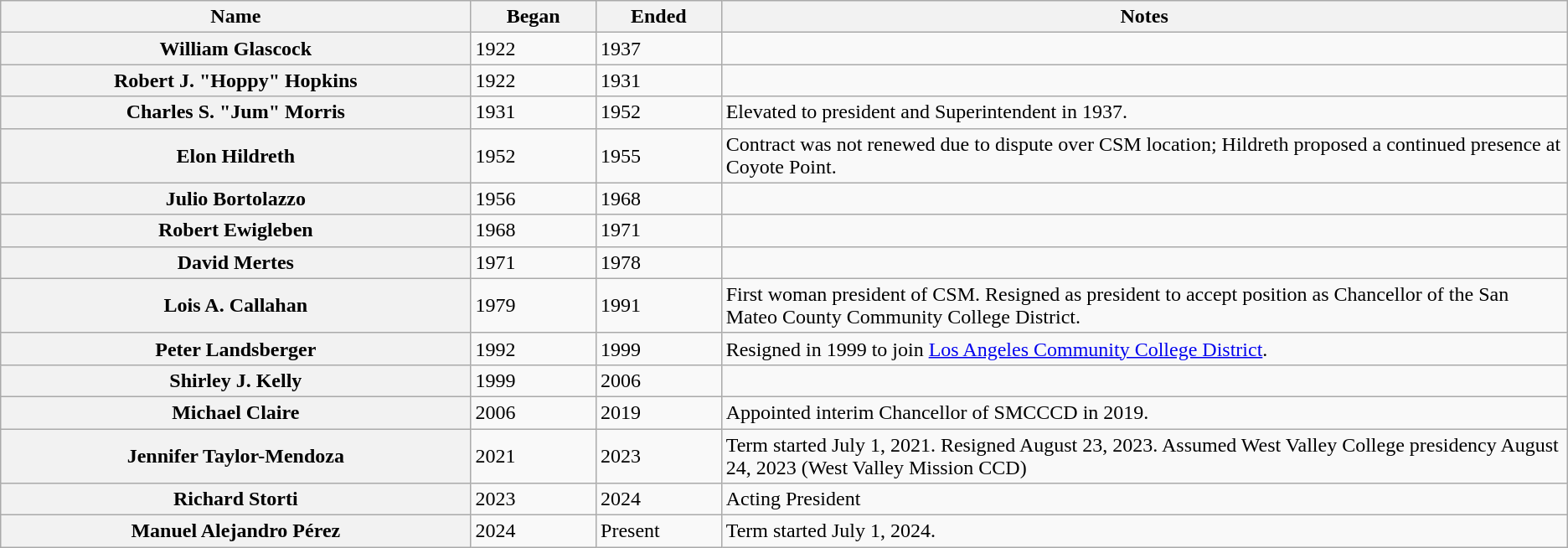<table class="wikitable sortable">
<tr>
<th width=30%;>Name</th>
<th width=8%;>Began</th>
<th width=8%;>Ended</th>
<th width=54%; class=unsortable>Notes</th>
</tr>
<tr>
<th data-sort-value="Glascock, William L.">William Glascock</th>
<td>1922</td>
<td>1937</td>
<td></td>
</tr>
<tr>
<th data-sort-value="Hopkins, Robert J.">Robert J. "Hoppy" Hopkins</th>
<td>1922</td>
<td>1931</td>
<td></td>
</tr>
<tr>
<th data-sort-value="Morris, Charles S.">Charles S. "Jum" Morris</th>
<td>1931</td>
<td>1952</td>
<td>Elevated to president and Superintendent in 1937.</td>
</tr>
<tr>
<th data-sort-value="Hildreth, Elon">Elon Hildreth</th>
<td>1952</td>
<td>1955</td>
<td>Contract was not renewed due to dispute over CSM location; Hildreth proposed a continued presence at Coyote Point.</td>
</tr>
<tr>
<th data-sort-value="Bortolazzo, Julio">Julio Bortolazzo</th>
<td>1956</td>
<td>1968</td>
<td></td>
</tr>
<tr>
<th data-sort-value="Ewigleben, Robert">Robert Ewigleben</th>
<td>1968</td>
<td>1971</td>
<td></td>
</tr>
<tr>
<th data-sort-value="Mertes, David">David Mertes</th>
<td>1971</td>
<td>1978</td>
<td></td>
</tr>
<tr>
<th data-sort-value="Callahan, Lois A.">Lois A. Callahan</th>
<td>1979</td>
<td>1991</td>
<td>First woman president of CSM. Resigned as president to accept position as Chancellor of the San Mateo County Community College District.</td>
</tr>
<tr>
<th data-sort-value="Landsberger, Peter">Peter Landsberger</th>
<td>1992</td>
<td>1999</td>
<td>Resigned in 1999 to join <a href='#'>Los Angeles Community College District</a>.</td>
</tr>
<tr>
<th data-sort-value="Kelly, Shirley J.">Shirley J. Kelly</th>
<td>1999</td>
<td>2006</td>
<td></td>
</tr>
<tr>
<th data-sort-value="Claire, Michael">Michael Claire</th>
<td>2006</td>
<td>2019</td>
<td>Appointed interim Chancellor of SMCCCD in 2019.</td>
</tr>
<tr>
<th data-sort-value="Taylor-Mendoza, Jennifer">Jennifer Taylor-Mendoza</th>
<td>2021</td>
<td>2023</td>
<td>Term started July 1, 2021. Resigned August 23, 2023. Assumed West Valley College presidency August 24, 2023 (West Valley Mission CCD) </td>
</tr>
<tr>
<th data-sort-value="Storti, Richard">Richard Storti</th>
<td>2023</td>
<td>2024</td>
<td>Acting President</td>
</tr>
<tr>
<th data-sort-value="Pérez, Manuel Alejandro">Manuel Alejandro Pérez</th>
<td>2024</td>
<td>Present</td>
<td>Term started July 1, 2024.</td>
</tr>
</table>
